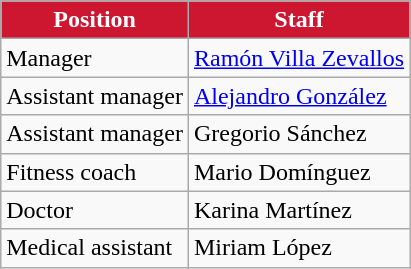<table class="wikitable">
<tr>
<th style=background-color:#CD1731;color:#FFFFFF>Position</th>
<th style=background-color:#CD1731;color:#FFFFFF>Staff</th>
</tr>
<tr>
<td>Manager</td>
<td> <a href='#'>Ramón Villa Zevallos</a></td>
</tr>
<tr>
<td>Assistant manager</td>
<td> <a href='#'>Alejandro González</a></td>
</tr>
<tr>
<td>Assistant manager</td>
<td> Gregorio Sánchez</td>
</tr>
<tr>
<td>Fitness coach</td>
<td> Mario Domínguez</td>
</tr>
<tr>
<td>Doctor</td>
<td> Karina Martínez</td>
</tr>
<tr>
<td>Medical assistant</td>
<td> Miriam López</td>
</tr>
</table>
